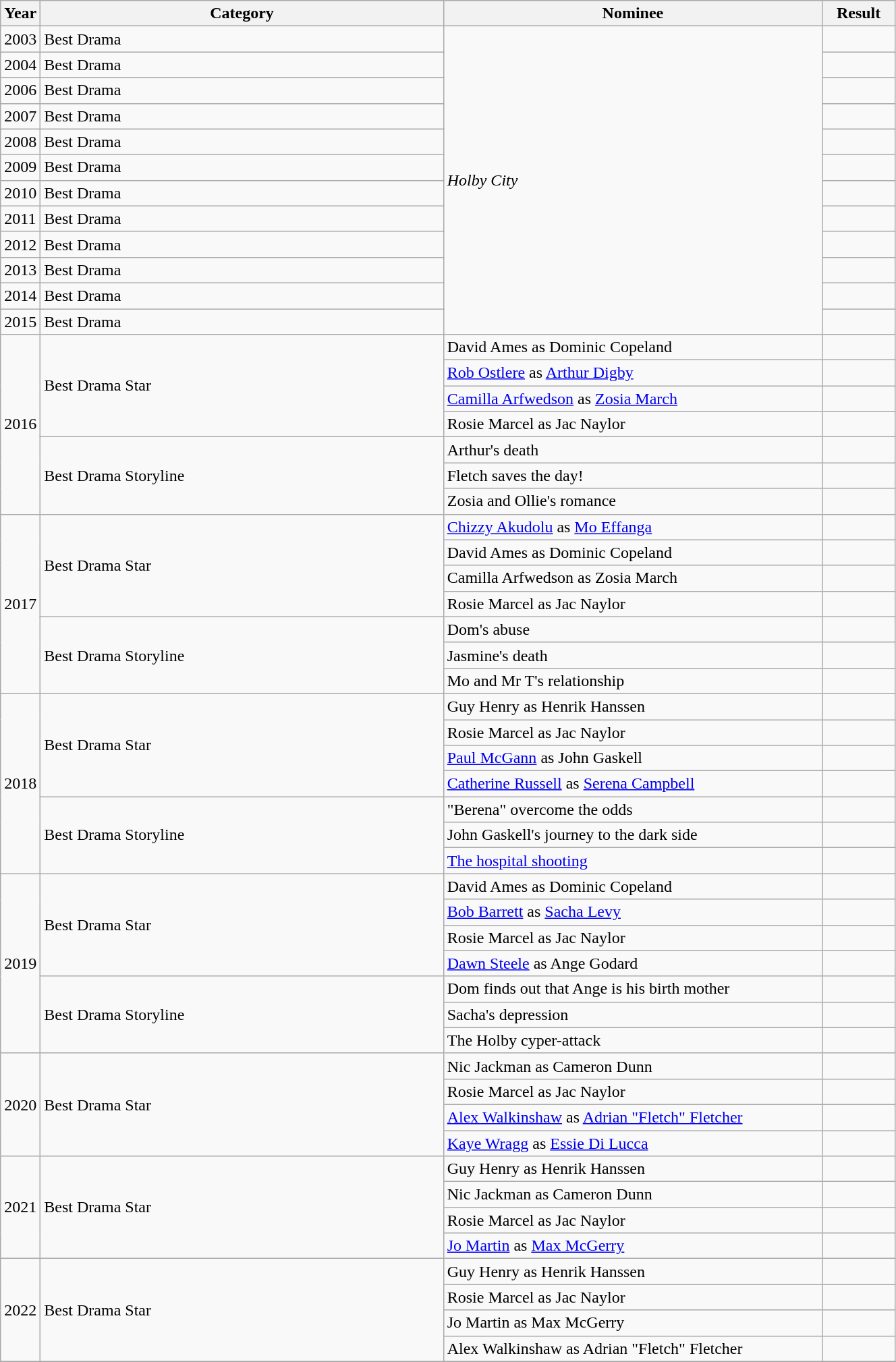<table class="wikitable" width=70%>
<tr>
<th scope="col">Year</th>
<th width="400" scope="col">Category</th>
<th width="375" scope="col">Nominee</th>
<th width="65" scope="col">Result</th>
</tr>
<tr>
<td>2003</td>
<td scope="row">Best Drama</td>
<td rowspan="12"><em>Holby City</em></td>
<td></td>
</tr>
<tr>
<td>2004</td>
<td scope="row">Best Drama</td>
<td></td>
</tr>
<tr>
<td>2006</td>
<td scope="row">Best Drama</td>
<td></td>
</tr>
<tr>
<td>2007</td>
<td scope="row">Best Drama</td>
<td></td>
</tr>
<tr>
<td>2008</td>
<td scope="row">Best Drama</td>
<td></td>
</tr>
<tr>
<td>2009</td>
<td scope="row">Best Drama</td>
<td></td>
</tr>
<tr>
<td>2010</td>
<td scope="row">Best Drama</td>
<td></td>
</tr>
<tr>
<td>2011</td>
<td scope="row">Best Drama</td>
<td></td>
</tr>
<tr>
<td>2012</td>
<td scope="row">Best Drama</td>
<td></td>
</tr>
<tr>
<td>2013</td>
<td scope="row">Best Drama</td>
<td></td>
</tr>
<tr>
<td>2014</td>
<td scope="row">Best Drama</td>
<td></td>
</tr>
<tr>
<td>2015</td>
<td scope="row">Best Drama</td>
<td></td>
</tr>
<tr>
<td rowspan="7">2016</td>
<td rowspan="4" scope="row">Best Drama Star</td>
<td>David Ames as Dominic Copeland</td>
<td></td>
</tr>
<tr>
<td><a href='#'>Rob Ostlere</a> as <a href='#'>Arthur Digby</a></td>
<td></td>
</tr>
<tr>
<td><a href='#'>Camilla Arfwedson</a> as <a href='#'>Zosia March</a></td>
<td></td>
</tr>
<tr>
<td>Rosie Marcel as Jac Naylor</td>
<td></td>
</tr>
<tr>
<td rowspan="3" scope="row">Best Drama Storyline</td>
<td>Arthur's death</td>
<td></td>
</tr>
<tr>
<td>Fletch saves the day!</td>
<td></td>
</tr>
<tr>
<td>Zosia and Ollie's romance</td>
<td></td>
</tr>
<tr>
<td rowspan="7">2017</td>
<td rowspan="4" scope="row">Best Drama Star</td>
<td><a href='#'>Chizzy Akudolu</a> as <a href='#'>Mo Effanga</a></td>
<td></td>
</tr>
<tr>
<td>David Ames as Dominic Copeland</td>
<td></td>
</tr>
<tr>
<td>Camilla Arfwedson as Zosia March</td>
<td></td>
</tr>
<tr>
<td>Rosie Marcel as Jac Naylor</td>
<td></td>
</tr>
<tr>
<td rowspan="3" scope="row">Best Drama Storyline</td>
<td>Dom's abuse</td>
<td></td>
</tr>
<tr>
<td>Jasmine's death</td>
<td></td>
</tr>
<tr>
<td>Mo and Mr T's relationship</td>
<td></td>
</tr>
<tr>
<td rowspan="7">2018</td>
<td rowspan="4" scope="row">Best Drama Star</td>
<td>Guy Henry as Henrik Hanssen</td>
<td></td>
</tr>
<tr>
<td>Rosie Marcel as Jac Naylor</td>
<td></td>
</tr>
<tr>
<td><a href='#'>Paul McGann</a> as John Gaskell</td>
<td></td>
</tr>
<tr>
<td><a href='#'>Catherine Russell</a> as <a href='#'>Serena Campbell</a></td>
<td></td>
</tr>
<tr>
<td rowspan="3" scope="row">Best Drama Storyline</td>
<td>"Berena" overcome the odds</td>
<td></td>
</tr>
<tr>
<td>John Gaskell's journey to the dark side</td>
<td></td>
</tr>
<tr>
<td><a href='#'>The hospital shooting</a></td>
<td></td>
</tr>
<tr>
<td rowspan="7">2019</td>
<td rowspan="4" scope="row">Best Drama Star</td>
<td>David Ames as Dominic Copeland</td>
<td></td>
</tr>
<tr>
<td><a href='#'>Bob Barrett</a> as <a href='#'>Sacha Levy</a></td>
<td></td>
</tr>
<tr>
<td>Rosie Marcel as Jac Naylor</td>
<td></td>
</tr>
<tr>
<td><a href='#'>Dawn Steele</a> as Ange Godard</td>
<td></td>
</tr>
<tr>
<td rowspan="3" scope="row">Best Drama Storyline</td>
<td>Dom finds out that Ange is his birth mother</td>
<td></td>
</tr>
<tr>
<td>Sacha's depression</td>
<td></td>
</tr>
<tr>
<td>The Holby cyper-attack</td>
<td></td>
</tr>
<tr>
<td rowspan="4">2020</td>
<td rowspan="4" scope="row">Best Drama Star</td>
<td>Nic Jackman as Cameron Dunn</td>
<td></td>
</tr>
<tr>
<td>Rosie Marcel as Jac Naylor</td>
<td></td>
</tr>
<tr>
<td><a href='#'>Alex Walkinshaw</a> as <a href='#'>Adrian "Fletch" Fletcher</a></td>
<td></td>
</tr>
<tr>
<td><a href='#'>Kaye Wragg</a> as <a href='#'>Essie Di Lucca</a></td>
<td></td>
</tr>
<tr>
<td rowspan="4">2021</td>
<td rowspan="4" scope="row">Best Drama Star</td>
<td>Guy Henry as Henrik Hanssen</td>
<td></td>
</tr>
<tr>
<td>Nic Jackman as Cameron Dunn</td>
<td></td>
</tr>
<tr>
<td>Rosie Marcel as Jac Naylor</td>
<td></td>
</tr>
<tr>
<td><a href='#'>Jo Martin</a> as <a href='#'>Max McGerry</a></td>
<td></td>
</tr>
<tr>
<td rowspan="4">2022</td>
<td rowspan="4" scope="row">Best Drama Star</td>
<td>Guy Henry as Henrik Hanssen</td>
<td></td>
</tr>
<tr>
<td>Rosie Marcel as Jac Naylor</td>
<td></td>
</tr>
<tr>
<td>Jo Martin as Max McGerry</td>
<td></td>
</tr>
<tr>
<td>Alex Walkinshaw as Adrian "Fletch" Fletcher</td>
<td></td>
</tr>
<tr>
</tr>
</table>
